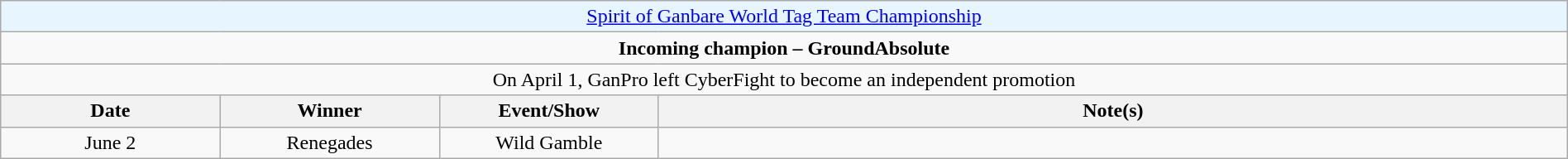<table class="wikitable" style="text-align:center; width:100%;">
<tr style="background:#e6f5fe;">
<td colspan="4" style="text-align: center;"><a href='#'>Spirit of Ganbare World Tag Team Championship</a></td>
</tr>
<tr>
<td colspan="4" style="text-align: center;"><strong>Incoming champion – GroundAbsolute </strong></td>
</tr>
<tr>
<td colspan="4" style="text-align: center;">On April 1, GanPro left CyberFight to become an independent promotion</td>
</tr>
<tr>
<th width=14%>Date</th>
<th width=14%>Winner</th>
<th width=14%>Event/Show</th>
<th width=58%>Note(s)</th>
</tr>
<tr>
<td>June 2</td>
<td>Renegades<br></td>
<td>Wild Gamble</td>
<td></td>
</tr>
</table>
